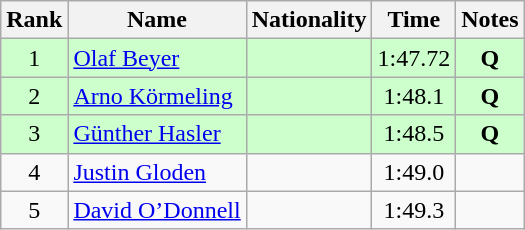<table class="wikitable sortable" style="text-align:center">
<tr>
<th>Rank</th>
<th>Name</th>
<th>Nationality</th>
<th>Time</th>
<th>Notes</th>
</tr>
<tr bgcolor=ccffcc>
<td>1</td>
<td align=left><a href='#'>Olaf Beyer</a></td>
<td align=left></td>
<td>1:47.72</td>
<td><strong>Q</strong></td>
</tr>
<tr bgcolor=ccffcc>
<td>2</td>
<td align=left><a href='#'>Arno Körmeling</a></td>
<td align=left></td>
<td>1:48.1</td>
<td><strong>Q</strong></td>
</tr>
<tr bgcolor=ccffcc>
<td>3</td>
<td align=left><a href='#'>Günther Hasler</a></td>
<td align=left></td>
<td>1:48.5</td>
<td><strong>Q</strong></td>
</tr>
<tr>
<td>4</td>
<td align=left><a href='#'>Justin Gloden</a></td>
<td align=left></td>
<td>1:49.0</td>
<td></td>
</tr>
<tr>
<td>5</td>
<td align=left><a href='#'>David O’Donnell</a></td>
<td align="left"></td>
<td>1:49.3</td>
<td></td>
</tr>
</table>
